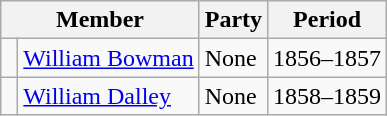<table class="wikitable">
<tr>
<th colspan="2">Member</th>
<th>Party</th>
<th>Period</th>
</tr>
<tr>
<td> </td>
<td><a href='#'>William Bowman</a></td>
<td>None</td>
<td>1856–1857</td>
</tr>
<tr>
<td> </td>
<td><a href='#'>William Dalley</a></td>
<td>None</td>
<td>1858–1859</td>
</tr>
</table>
